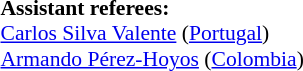<table width=50% style="font-size: 90%">
<tr>
<td><br><strong>Assistant referees:</strong>
<br><a href='#'>Carlos Silva Valente</a> (<a href='#'>Portugal</a>)
<br><a href='#'>Armando Pérez-Hoyos</a> (<a href='#'>Colombia</a>)</td>
</tr>
</table>
